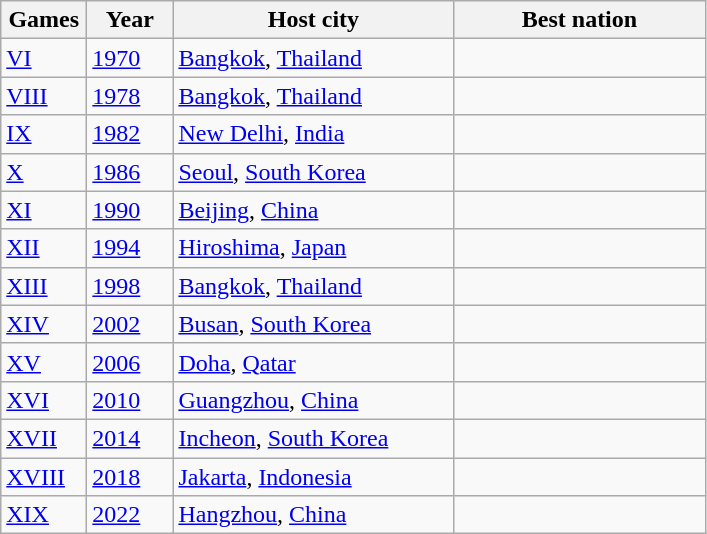<table class=wikitable>
<tr>
<th width=50>Games</th>
<th width=50>Year</th>
<th width=180>Host city</th>
<th width=160>Best nation</th>
</tr>
<tr>
<td><a href='#'>VI</a></td>
<td><a href='#'>1970</a></td>
<td><a href='#'>Bangkok</a>, <a href='#'>Thailand</a></td>
<td></td>
</tr>
<tr>
<td><a href='#'>VIII</a></td>
<td><a href='#'>1978</a></td>
<td><a href='#'>Bangkok</a>, <a href='#'>Thailand</a></td>
<td></td>
</tr>
<tr>
<td><a href='#'>IX</a></td>
<td><a href='#'>1982</a></td>
<td><a href='#'>New Delhi</a>, <a href='#'>India</a></td>
<td></td>
</tr>
<tr>
<td><a href='#'>X</a></td>
<td><a href='#'>1986</a></td>
<td><a href='#'>Seoul</a>, <a href='#'>South Korea</a></td>
<td></td>
</tr>
<tr>
<td><a href='#'>XI</a></td>
<td><a href='#'>1990</a></td>
<td><a href='#'>Beijing</a>, <a href='#'>China</a></td>
<td></td>
</tr>
<tr>
<td><a href='#'>XII</a></td>
<td><a href='#'>1994</a></td>
<td><a href='#'>Hiroshima</a>, <a href='#'>Japan</a></td>
<td></td>
</tr>
<tr>
<td><a href='#'>XIII</a></td>
<td><a href='#'>1998</a></td>
<td><a href='#'>Bangkok</a>, <a href='#'>Thailand</a></td>
<td></td>
</tr>
<tr>
<td><a href='#'>XIV</a></td>
<td><a href='#'>2002</a></td>
<td><a href='#'>Busan</a>, <a href='#'>South Korea</a></td>
<td></td>
</tr>
<tr>
<td><a href='#'>XV</a></td>
<td><a href='#'>2006</a></td>
<td><a href='#'>Doha</a>, <a href='#'>Qatar</a></td>
<td></td>
</tr>
<tr>
<td><a href='#'>XVI</a></td>
<td><a href='#'>2010</a></td>
<td><a href='#'>Guangzhou</a>, <a href='#'>China</a></td>
<td></td>
</tr>
<tr>
<td><a href='#'>XVII</a></td>
<td><a href='#'>2014</a></td>
<td><a href='#'>Incheon</a>, <a href='#'>South Korea</a></td>
<td></td>
</tr>
<tr>
<td><a href='#'>XVIII</a></td>
<td><a href='#'>2018</a></td>
<td><a href='#'>Jakarta</a>, <a href='#'>Indonesia</a></td>
<td></td>
</tr>
<tr>
<td><a href='#'>XIX</a></td>
<td><a href='#'>2022</a></td>
<td><a href='#'>Hangzhou</a>, <a href='#'>China</a></td>
<td></td>
</tr>
</table>
